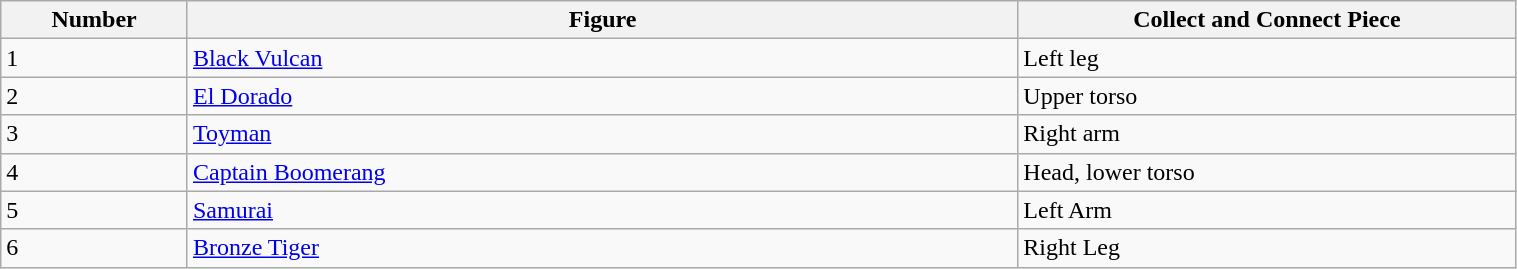<table class="wikitable" style="width:80%;">
<tr>
<th width=5%><strong>Number</strong></th>
<th width=25%><strong>Figure</strong></th>
<th width=15%><strong>Collect and Connect Piece</strong></th>
</tr>
<tr>
<td>1</td>
<td><a href='#'>Black Vulcan</a></td>
<td>Left leg</td>
</tr>
<tr>
<td>2</td>
<td><a href='#'>El Dorado</a></td>
<td>Upper torso</td>
</tr>
<tr>
<td>3</td>
<td><a href='#'>Toyman</a></td>
<td>Right arm</td>
</tr>
<tr>
<td>4</td>
<td><a href='#'>Captain Boomerang</a></td>
<td>Head, lower torso</td>
</tr>
<tr>
<td>5</td>
<td><a href='#'>Samurai</a></td>
<td>Left Arm</td>
</tr>
<tr>
<td>6</td>
<td><a href='#'>Bronze Tiger</a></td>
<td>Right Leg</td>
</tr>
</table>
